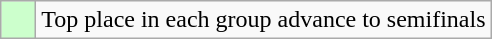<table class="wikitable">
<tr>
<td style="background:#cfc;">    </td>
<td>Top place in each group advance to semifinals</td>
</tr>
</table>
